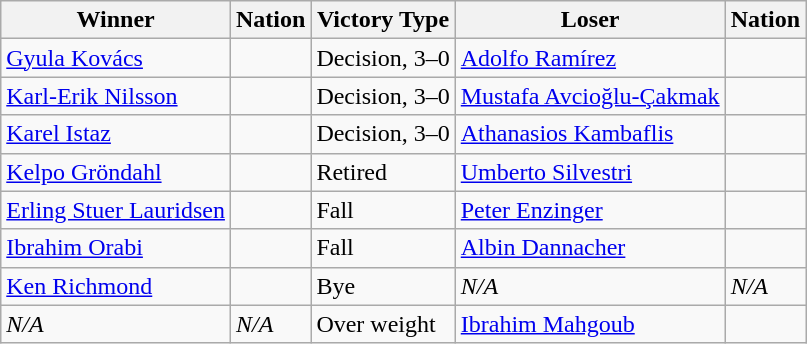<table class="wikitable sortable" style="text-align:left;">
<tr>
<th>Winner</th>
<th>Nation</th>
<th>Victory Type</th>
<th>Loser</th>
<th>Nation</th>
</tr>
<tr>
<td><a href='#'>Gyula Kovács</a></td>
<td></td>
<td>Decision, 3–0</td>
<td><a href='#'>Adolfo Ramírez</a></td>
<td></td>
</tr>
<tr>
<td><a href='#'>Karl-Erik Nilsson</a></td>
<td></td>
<td>Decision, 3–0</td>
<td><a href='#'>Mustafa Avcioğlu-Çakmak</a></td>
<td></td>
</tr>
<tr>
<td><a href='#'>Karel Istaz</a></td>
<td></td>
<td>Decision, 3–0</td>
<td><a href='#'>Athanasios Kambaflis</a></td>
<td></td>
</tr>
<tr>
<td><a href='#'>Kelpo Gröndahl</a></td>
<td></td>
<td>Retired</td>
<td><a href='#'>Umberto Silvestri</a></td>
<td></td>
</tr>
<tr>
<td><a href='#'>Erling Stuer Lauridsen</a></td>
<td></td>
<td>Fall</td>
<td><a href='#'>Peter Enzinger</a></td>
<td></td>
</tr>
<tr>
<td><a href='#'>Ibrahim Orabi</a></td>
<td></td>
<td>Fall</td>
<td><a href='#'>Albin Dannacher</a></td>
<td></td>
</tr>
<tr>
<td><a href='#'>Ken Richmond</a></td>
<td></td>
<td>Bye</td>
<td><em>N/A</em></td>
<td><em>N/A</em></td>
</tr>
<tr>
<td><em>N/A</em></td>
<td><em>N/A</em></td>
<td>Over weight</td>
<td><a href='#'>Ibrahim Mahgoub</a></td>
<td></td>
</tr>
</table>
